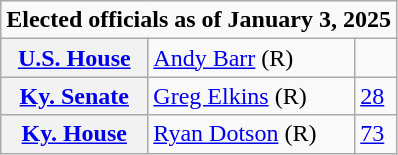<table class=wikitable>
<tr>
<td colspan="3"><strong>Elected officials as of January 3, 2025</strong></td>
</tr>
<tr>
<th scope=row><a href='#'>U.S. House</a></th>
<td><a href='#'>Andy Barr</a> (R)</td>
<td></td>
</tr>
<tr>
<th scope=row><a href='#'>Ky. Senate</a></th>
<td><a href='#'>Greg Elkins</a> (R)</td>
<td><a href='#'>28</a></td>
</tr>
<tr>
<th scope=row><a href='#'>Ky. House</a></th>
<td><a href='#'>Ryan Dotson</a> (R)</td>
<td><a href='#'>73</a></td>
</tr>
</table>
